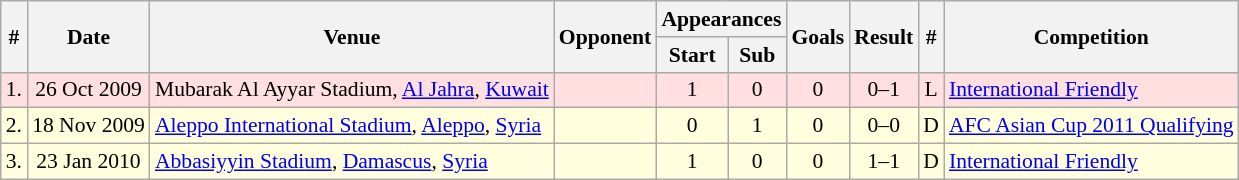<table class="wikitable" style="font-size:90%; text-align: center;">
<tr>
<th rowspan=2>#</th>
<th rowspan=2>Date</th>
<th rowspan=2>Venue</th>
<th rowspan=2>Opponent</th>
<th colspan=2>Appearances</th>
<th rowspan=2>Goals</th>
<th rowspan=2>Result</th>
<th rowspan=2>#</th>
<th rowspan=2>Competition</th>
</tr>
<tr>
<th>Start</th>
<th>Sub</th>
</tr>
<tr bgcolor=#FFDFDF>
<td align="left">1.</td>
<td>26 Oct 2009</td>
<td align="left">Mubarak Al Ayyar Stadium, <a href='#'>Al Jahra</a>, <a href='#'>Kuwait</a></td>
<td align="left"></td>
<td>1</td>
<td>0</td>
<td>0</td>
<td>0–1</td>
<td>L</td>
<td align="left"><a href='#'>International Friendly</a></td>
</tr>
<tr bgcolor=#FFFFDD>
<td align="left">2.</td>
<td>18 Nov 2009</td>
<td align="left"><a href='#'>Aleppo International Stadium</a>, <a href='#'>Aleppo</a>, <a href='#'>Syria</a></td>
<td align="left"></td>
<td>0</td>
<td>1</td>
<td>0</td>
<td>0–0</td>
<td>D</td>
<td align="left"><a href='#'>AFC Asian Cup 2011 Qualifying</a></td>
</tr>
<tr bgcolor=#FFFFDD>
<td align="left">3.</td>
<td>23 Jan 2010</td>
<td align="left"><a href='#'>Abbasiyyin Stadium</a>, <a href='#'>Damascus</a>, <a href='#'>Syria</a></td>
<td align="left"></td>
<td>1</td>
<td>0</td>
<td>0</td>
<td>1–1</td>
<td>D</td>
<td align="left"><a href='#'>International Friendly</a></td>
</tr>
</table>
